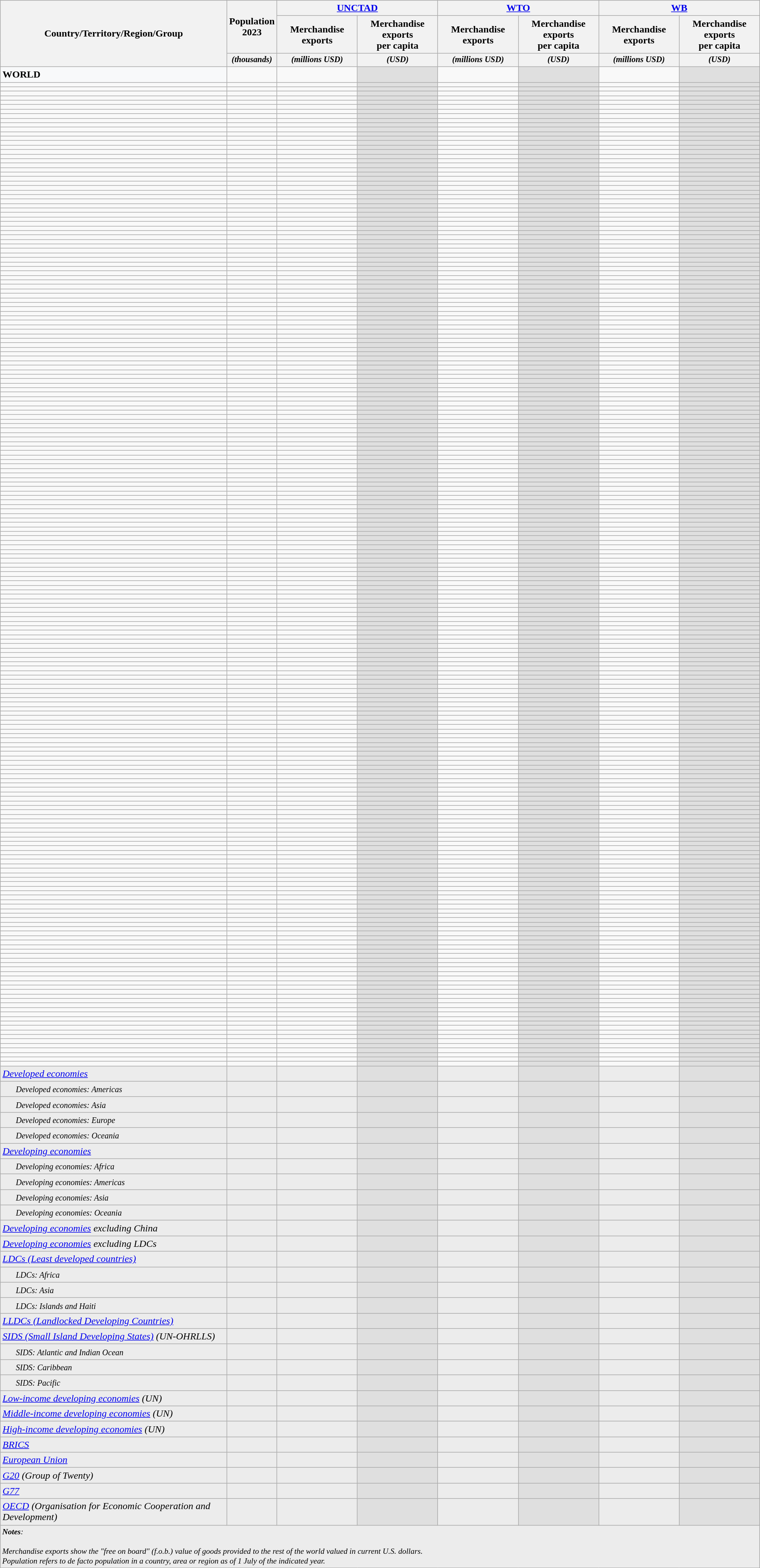<table class="mw-datatable wikitable sortable sticky-header-multi static-row-numbers sort-under" style="text-align:right;">
<tr>
<th rowspan=3 data-sort-type=text>Country/Territory/Region/Group</th>
<th rowspan=2 data-sort-type=number>Population<br>2023</th>
<th colspan=2><a href='#'>UNCTAD</a></th>
<th colspan=2><a href='#'>WTO</a></th>
<th colspan=2><a href='#'>WB</a></th>
</tr>
<tr>
<th data-sort-type=number>Merchandise exports</th>
<th data-sort-type=number>Merchandise exports<br>per capita</th>
<th data-sort-type=number>Merchandise exports</th>
<th data-sort-type=number>Merchandise exports<br>per capita</th>
<th data-sort-type=number>Merchandise exports</th>
<th data-sort-type=number>Merchandise exports<br>per capita</th>
</tr>
<tr style="font-size:85%; font-style:italic">
<th>(thousands)</th>
<th>(millions USD)</th>
<th>(USD)</th>
<th>(millions USD)</th>
<th>(USD)</th>
<th>(millions USD)</th>
<th>(USD)</th>
</tr>
<tr class="sorttop static-row-header" style="font-weight:bold;">
<td style="background-color:#f8f9fa; text-align: left;"> WORLD</td>
<td></td>
<td></td>
<td style="background-color:#dfdfdf;"></td>
<td></td>
<td style="background-color:#dfdfdf;"></td>
<td></td>
<td style="background-color:#dfdfdf;"></td>
</tr>
<tr>
<td></td>
<td></td>
<td></td>
<td style="background-color:#dfdfdf;"></td>
<td></td>
<td style="background-color:#dfdfdf;"></td>
<td></td>
<td style="background-color:#dfdfdf;"></td>
</tr>
<tr>
<td></td>
<td></td>
<td></td>
<td style="background-color:#dfdfdf;"></td>
<td></td>
<td style="background-color:#dfdfdf;"></td>
<td></td>
<td style="background-color:#dfdfdf;"></td>
</tr>
<tr>
<td></td>
<td></td>
<td></td>
<td style="background-color:#dfdfdf;"></td>
<td></td>
<td style="background-color:#dfdfdf;"></td>
<td></td>
<td style="background-color:#dfdfdf;"></td>
</tr>
<tr>
<td></td>
<td></td>
<td></td>
<td style="background-color:#dfdfdf;"></td>
<td></td>
<td style="background-color:#dfdfdf;"></td>
<td></td>
<td style="background-color:#dfdfdf;"></td>
</tr>
<tr>
<td></td>
<td></td>
<td></td>
<td style="background-color:#dfdfdf;"></td>
<td></td>
<td style="background-color:#dfdfdf;"></td>
<td></td>
<td style="background-color:#dfdfdf;"></td>
</tr>
<tr>
<td></td>
<td></td>
<td></td>
<td style="background-color:#dfdfdf;"></td>
<td></td>
<td style="background-color:#dfdfdf;"></td>
<td></td>
<td style="background-color:#dfdfdf;"></td>
</tr>
<tr>
<td></td>
<td></td>
<td></td>
<td style="background-color:#dfdfdf;"></td>
<td></td>
<td style="background-color:#dfdfdf;"></td>
<td></td>
<td style="background-color:#dfdfdf;"></td>
</tr>
<tr>
<td></td>
<td></td>
<td></td>
<td style="background-color:#dfdfdf;"></td>
<td></td>
<td style="background-color:#dfdfdf;"></td>
<td></td>
<td style="background-color:#dfdfdf;"></td>
</tr>
<tr>
<td></td>
<td></td>
<td></td>
<td style="background-color:#dfdfdf;"></td>
<td></td>
<td style="background-color:#dfdfdf;"></td>
<td></td>
<td style="background-color:#dfdfdf;"></td>
</tr>
<tr>
<td></td>
<td></td>
<td></td>
<td style="background-color:#dfdfdf;"></td>
<td></td>
<td style="background-color:#dfdfdf;"></td>
<td></td>
<td style="background-color:#dfdfdf;"></td>
</tr>
<tr>
<td></td>
<td></td>
<td></td>
<td style="background-color:#dfdfdf;"></td>
<td></td>
<td style="background-color:#dfdfdf;"></td>
<td></td>
<td style="background-color:#dfdfdf;"></td>
</tr>
<tr>
<td></td>
<td></td>
<td></td>
<td style="background-color:#dfdfdf;"></td>
<td></td>
<td style="background-color:#dfdfdf;"></td>
<td></td>
<td style="background-color:#dfdfdf;"></td>
</tr>
<tr>
<td></td>
<td></td>
<td></td>
<td style="background-color:#dfdfdf;"></td>
<td></td>
<td style="background-color:#dfdfdf;"></td>
<td></td>
<td style="background-color:#dfdfdf;"></td>
</tr>
<tr>
<td></td>
<td></td>
<td></td>
<td style="background-color:#dfdfdf;"></td>
<td></td>
<td style="background-color:#dfdfdf;"></td>
<td></td>
<td style="background-color:#dfdfdf;"></td>
</tr>
<tr>
<td></td>
<td></td>
<td></td>
<td style="background-color:#dfdfdf;"></td>
<td></td>
<td style="background-color:#dfdfdf;"></td>
<td></td>
<td style="background-color:#dfdfdf;"></td>
</tr>
<tr>
<td></td>
<td></td>
<td></td>
<td style="background-color:#dfdfdf;"></td>
<td></td>
<td style="background-color:#dfdfdf;"></td>
<td></td>
<td style="background-color:#dfdfdf;"></td>
</tr>
<tr>
<td></td>
<td></td>
<td></td>
<td style="background-color:#dfdfdf;"></td>
<td></td>
<td style="background-color:#dfdfdf;"></td>
<td></td>
<td style="background-color:#dfdfdf;"></td>
</tr>
<tr>
<td></td>
<td></td>
<td></td>
<td style="background-color:#dfdfdf;"></td>
<td></td>
<td style="background-color:#dfdfdf;"></td>
<td></td>
<td style="background-color:#dfdfdf;"></td>
</tr>
<tr>
<td></td>
<td></td>
<td></td>
<td style="background-color:#dfdfdf;"></td>
<td></td>
<td style="background-color:#dfdfdf;"></td>
<td></td>
<td style="background-color:#dfdfdf;"></td>
</tr>
<tr>
<td></td>
<td></td>
<td></td>
<td style="background-color:#dfdfdf;"></td>
<td></td>
<td style="background-color:#dfdfdf;"></td>
<td></td>
<td style="background-color:#dfdfdf;"></td>
</tr>
<tr>
<td></td>
<td></td>
<td></td>
<td style="background-color:#dfdfdf;"></td>
<td></td>
<td style="background-color:#dfdfdf;"></td>
<td></td>
<td style="background-color:#dfdfdf;"></td>
</tr>
<tr>
<td></td>
<td></td>
<td></td>
<td style="background-color:#dfdfdf;"></td>
<td></td>
<td style="background-color:#dfdfdf;"></td>
<td></td>
<td style="background-color:#dfdfdf;"></td>
</tr>
<tr>
<td></td>
<td></td>
<td></td>
<td style="background-color:#dfdfdf;"></td>
<td></td>
<td style="background-color:#dfdfdf;"></td>
<td></td>
<td style="background-color:#dfdfdf;"></td>
</tr>
<tr>
<td></td>
<td></td>
<td></td>
<td style="background-color:#dfdfdf;"></td>
<td></td>
<td style="background-color:#dfdfdf;"></td>
<td></td>
<td style="background-color:#dfdfdf;"></td>
</tr>
<tr>
<td></td>
<td></td>
<td></td>
<td style="background-color:#dfdfdf;"></td>
<td></td>
<td style="background-color:#dfdfdf;"></td>
<td></td>
<td style="background-color:#dfdfdf;"></td>
</tr>
<tr>
<td></td>
<td></td>
<td></td>
<td style="background-color:#dfdfdf;"></td>
<td></td>
<td style="background-color:#dfdfdf;"></td>
<td></td>
<td style="background-color:#dfdfdf;"></td>
</tr>
<tr>
<td></td>
<td></td>
<td></td>
<td style="background-color:#dfdfdf;"></td>
<td></td>
<td style="background-color:#dfdfdf;"></td>
<td></td>
<td style="background-color:#dfdfdf;"></td>
</tr>
<tr>
<td></td>
<td></td>
<td></td>
<td style="background-color:#dfdfdf;"></td>
<td></td>
<td style="background-color:#dfdfdf;"></td>
<td></td>
<td style="background-color:#dfdfdf;"></td>
</tr>
<tr>
<td></td>
<td></td>
<td></td>
<td style="background-color:#dfdfdf;"></td>
<td></td>
<td style="background-color:#dfdfdf;"></td>
<td></td>
<td style="background-color:#dfdfdf;"></td>
</tr>
<tr>
<td></td>
<td></td>
<td></td>
<td style="background-color:#dfdfdf;"></td>
<td></td>
<td style="background-color:#dfdfdf;"></td>
<td></td>
<td style="background-color:#dfdfdf;"></td>
</tr>
<tr>
<td></td>
<td></td>
<td></td>
<td style="background-color:#dfdfdf;"></td>
<td></td>
<td style="background-color:#dfdfdf;"></td>
<td></td>
<td style="background-color:#dfdfdf;"></td>
</tr>
<tr>
<td></td>
<td></td>
<td></td>
<td style="background-color:#dfdfdf;"></td>
<td></td>
<td style="background-color:#dfdfdf;"></td>
<td></td>
<td style="background-color:#dfdfdf;"></td>
</tr>
<tr>
<td></td>
<td></td>
<td></td>
<td style="background-color:#dfdfdf;"></td>
<td></td>
<td style="background-color:#dfdfdf;"></td>
<td></td>
<td style="background-color:#dfdfdf;"></td>
</tr>
<tr>
<td></td>
<td></td>
<td></td>
<td style="background-color:#dfdfdf;"></td>
<td></td>
<td style="background-color:#dfdfdf;"></td>
<td></td>
<td style="background-color:#dfdfdf;"></td>
</tr>
<tr>
<td></td>
<td></td>
<td></td>
<td style="background-color:#dfdfdf;"></td>
<td></td>
<td style="background-color:#dfdfdf;"></td>
<td></td>
<td style="background-color:#dfdfdf;"></td>
</tr>
<tr>
<td></td>
<td></td>
<td></td>
<td style="background-color:#dfdfdf;"></td>
<td></td>
<td style="background-color:#dfdfdf;"></td>
<td></td>
<td style="background-color:#dfdfdf;"></td>
</tr>
<tr>
<td></td>
<td></td>
<td></td>
<td style="background-color:#dfdfdf;"></td>
<td></td>
<td style="background-color:#dfdfdf;"></td>
<td></td>
<td style="background-color:#dfdfdf;"></td>
</tr>
<tr>
<td></td>
<td></td>
<td></td>
<td style="background-color:#dfdfdf;"></td>
<td></td>
<td style="background-color:#dfdfdf;"></td>
<td></td>
<td style="background-color:#dfdfdf;"></td>
</tr>
<tr>
<td></td>
<td></td>
<td></td>
<td style="background-color:#dfdfdf;"></td>
<td></td>
<td style="background-color:#dfdfdf;"></td>
<td></td>
<td style="background-color:#dfdfdf;"></td>
</tr>
<tr>
<td></td>
<td></td>
<td></td>
<td style="background-color:#dfdfdf;"></td>
<td></td>
<td style="background-color:#dfdfdf;"></td>
<td></td>
<td style="background-color:#dfdfdf;"></td>
</tr>
<tr>
<td></td>
<td></td>
<td></td>
<td style="background-color:#dfdfdf;"></td>
<td></td>
<td style="background-color:#dfdfdf;"></td>
<td></td>
<td style="background-color:#dfdfdf;"></td>
</tr>
<tr>
<td></td>
<td></td>
<td></td>
<td style="background-color:#dfdfdf;"></td>
<td></td>
<td style="background-color:#dfdfdf;"></td>
<td></td>
<td style="background-color:#dfdfdf;"></td>
</tr>
<tr>
<td></td>
<td></td>
<td></td>
<td style="background-color:#dfdfdf;"></td>
<td></td>
<td style="background-color:#dfdfdf;"></td>
<td></td>
<td style="background-color:#dfdfdf;"></td>
</tr>
<tr>
<td></td>
<td></td>
<td></td>
<td style="background-color:#dfdfdf;"></td>
<td></td>
<td style="background-color:#dfdfdf;"></td>
<td></td>
<td style="background-color:#dfdfdf;"></td>
</tr>
<tr>
<td></td>
<td></td>
<td></td>
<td style="background-color:#dfdfdf;"></td>
<td></td>
<td style="background-color:#dfdfdf;"></td>
<td></td>
<td style="background-color:#dfdfdf;"></td>
</tr>
<tr>
<td></td>
<td></td>
<td></td>
<td style="background-color:#dfdfdf;"></td>
<td></td>
<td style="background-color:#dfdfdf;"></td>
<td></td>
<td style="background-color:#dfdfdf;"></td>
</tr>
<tr>
<td></td>
<td></td>
<td></td>
<td style="background-color:#dfdfdf;"></td>
<td></td>
<td style="background-color:#dfdfdf;"></td>
<td></td>
<td style="background-color:#dfdfdf;"></td>
</tr>
<tr>
<td></td>
<td></td>
<td></td>
<td style="background-color:#dfdfdf;"></td>
<td></td>
<td style="background-color:#dfdfdf;"></td>
<td></td>
<td style="background-color:#dfdfdf;"></td>
</tr>
<tr>
<td></td>
<td></td>
<td></td>
<td style="background-color:#dfdfdf;"></td>
<td></td>
<td style="background-color:#dfdfdf;"></td>
<td></td>
<td style="background-color:#dfdfdf;"></td>
</tr>
<tr>
<td></td>
<td></td>
<td></td>
<td style="background-color:#dfdfdf;"></td>
<td></td>
<td style="background-color:#dfdfdf;"></td>
<td></td>
<td style="background-color:#dfdfdf;"></td>
</tr>
<tr>
<td></td>
<td></td>
<td></td>
<td style="background-color:#dfdfdf;"></td>
<td></td>
<td style="background-color:#dfdfdf;"></td>
<td></td>
<td style="background-color:#dfdfdf;"></td>
</tr>
<tr>
<td></td>
<td></td>
<td></td>
<td style="background-color:#dfdfdf;"></td>
<td></td>
<td style="background-color:#dfdfdf;"></td>
<td></td>
<td style="background-color:#dfdfdf;"></td>
</tr>
<tr>
<td></td>
<td></td>
<td></td>
<td style="background-color:#dfdfdf;"></td>
<td></td>
<td style="background-color:#dfdfdf;"></td>
<td></td>
<td style="background-color:#dfdfdf;"></td>
</tr>
<tr>
<td></td>
<td></td>
<td></td>
<td style="background-color:#dfdfdf;"></td>
<td></td>
<td style="background-color:#dfdfdf;"></td>
<td></td>
<td style="background-color:#dfdfdf;"></td>
</tr>
<tr>
<td></td>
<td></td>
<td></td>
<td style="background-color:#dfdfdf;"></td>
<td></td>
<td style="background-color:#dfdfdf;"></td>
<td></td>
<td style="background-color:#dfdfdf;"></td>
</tr>
<tr>
<td></td>
<td></td>
<td></td>
<td style="background-color:#dfdfdf;"></td>
<td></td>
<td style="background-color:#dfdfdf;"></td>
<td></td>
<td style="background-color:#dfdfdf;"></td>
</tr>
<tr>
<td></td>
<td></td>
<td></td>
<td style="background-color:#dfdfdf;"></td>
<td></td>
<td style="background-color:#dfdfdf;"></td>
<td></td>
<td style="background-color:#dfdfdf;"></td>
</tr>
<tr>
<td></td>
<td></td>
<td></td>
<td style="background-color:#dfdfdf;"></td>
<td></td>
<td style="background-color:#dfdfdf;"></td>
<td></td>
<td style="background-color:#dfdfdf;"></td>
</tr>
<tr>
<td></td>
<td></td>
<td></td>
<td style="background-color:#dfdfdf;"></td>
<td></td>
<td style="background-color:#dfdfdf;"></td>
<td></td>
<td style="background-color:#dfdfdf;"></td>
</tr>
<tr>
<td></td>
<td></td>
<td></td>
<td style="background-color:#dfdfdf;"></td>
<td></td>
<td style="background-color:#dfdfdf;"></td>
<td></td>
<td style="background-color:#dfdfdf;"></td>
</tr>
<tr>
<td></td>
<td></td>
<td></td>
<td style="background-color:#dfdfdf;"></td>
<td></td>
<td style="background-color:#dfdfdf;"></td>
<td></td>
<td style="background-color:#dfdfdf;"></td>
</tr>
<tr>
<td></td>
<td></td>
<td></td>
<td style="background-color:#dfdfdf;"></td>
<td></td>
<td style="background-color:#dfdfdf;"></td>
<td></td>
<td style="background-color:#dfdfdf;"></td>
</tr>
<tr>
<td></td>
<td></td>
<td></td>
<td style="background-color:#dfdfdf;"></td>
<td></td>
<td style="background-color:#dfdfdf;"></td>
<td></td>
<td style="background-color:#dfdfdf;"></td>
</tr>
<tr>
<td></td>
<td></td>
<td></td>
<td style="background-color:#dfdfdf;"></td>
<td></td>
<td style="background-color:#dfdfdf;"></td>
<td></td>
<td style="background-color:#dfdfdf;"></td>
</tr>
<tr>
<td></td>
<td></td>
<td></td>
<td style="background-color:#dfdfdf;"></td>
<td></td>
<td style="background-color:#dfdfdf;"></td>
<td></td>
<td style="background-color:#dfdfdf;"></td>
</tr>
<tr>
<td></td>
<td></td>
<td></td>
<td style="background-color:#dfdfdf;"></td>
<td></td>
<td style="background-color:#dfdfdf;"></td>
<td></td>
<td style="background-color:#dfdfdf;"></td>
</tr>
<tr>
<td></td>
<td></td>
<td></td>
<td style="background-color:#dfdfdf;"></td>
<td></td>
<td style="background-color:#dfdfdf;"></td>
<td></td>
<td style="background-color:#dfdfdf;"></td>
</tr>
<tr>
<td></td>
<td></td>
<td></td>
<td style="background-color:#dfdfdf;"></td>
<td></td>
<td style="background-color:#dfdfdf;"></td>
<td></td>
<td style="background-color:#dfdfdf;"></td>
</tr>
<tr>
<td></td>
<td></td>
<td></td>
<td style="background-color:#dfdfdf;"></td>
<td></td>
<td style="background-color:#dfdfdf;"></td>
<td></td>
<td style="background-color:#dfdfdf;"></td>
</tr>
<tr>
<td></td>
<td></td>
<td></td>
<td style="background-color:#dfdfdf;"></td>
<td></td>
<td style="background-color:#dfdfdf;"></td>
<td></td>
<td style="background-color:#dfdfdf;"></td>
</tr>
<tr>
<td></td>
<td></td>
<td></td>
<td style="background-color:#dfdfdf;"></td>
<td></td>
<td style="background-color:#dfdfdf;"></td>
<td></td>
<td style="background-color:#dfdfdf;"></td>
</tr>
<tr>
<td></td>
<td></td>
<td></td>
<td style="background-color:#dfdfdf;"></td>
<td></td>
<td style="background-color:#dfdfdf;"></td>
<td></td>
<td style="background-color:#dfdfdf;"></td>
</tr>
<tr>
<td></td>
<td></td>
<td></td>
<td style="background-color:#dfdfdf;"></td>
<td></td>
<td style="background-color:#dfdfdf;"></td>
<td></td>
<td style="background-color:#dfdfdf;"></td>
</tr>
<tr>
<td></td>
<td></td>
<td></td>
<td style="background-color:#dfdfdf;"></td>
<td></td>
<td style="background-color:#dfdfdf;"></td>
<td></td>
<td style="background-color:#dfdfdf;"></td>
</tr>
<tr>
<td></td>
<td></td>
<td></td>
<td style="background-color:#dfdfdf;"></td>
<td></td>
<td style="background-color:#dfdfdf;"></td>
<td></td>
<td style="background-color:#dfdfdf;"></td>
</tr>
<tr>
<td></td>
<td></td>
<td></td>
<td style="background-color:#dfdfdf;"></td>
<td></td>
<td style="background-color:#dfdfdf;"></td>
<td></td>
<td style="background-color:#dfdfdf;"></td>
</tr>
<tr>
<td></td>
<td></td>
<td></td>
<td style="background-color:#dfdfdf;"></td>
<td></td>
<td style="background-color:#dfdfdf;"></td>
<td></td>
<td style="background-color:#dfdfdf;"></td>
</tr>
<tr>
<td></td>
<td></td>
<td></td>
<td style="background-color:#dfdfdf;"></td>
<td></td>
<td style="background-color:#dfdfdf;"></td>
<td></td>
<td style="background-color:#dfdfdf;"></td>
</tr>
<tr>
<td></td>
<td></td>
<td></td>
<td style="background-color:#dfdfdf;"></td>
<td></td>
<td style="background-color:#dfdfdf;"></td>
<td></td>
<td style="background-color:#dfdfdf;"></td>
</tr>
<tr>
<td></td>
<td></td>
<td></td>
<td style="background-color:#dfdfdf;"></td>
<td></td>
<td style="background-color:#dfdfdf;"></td>
<td></td>
<td style="background-color:#dfdfdf;"></td>
</tr>
<tr>
<td></td>
<td></td>
<td></td>
<td style="background-color:#dfdfdf;"></td>
<td></td>
<td style="background-color:#dfdfdf;"></td>
<td></td>
<td style="background-color:#dfdfdf;"></td>
</tr>
<tr>
<td></td>
<td></td>
<td></td>
<td style="background-color:#dfdfdf;"></td>
<td></td>
<td style="background-color:#dfdfdf;"></td>
<td></td>
<td style="background-color:#dfdfdf;"></td>
</tr>
<tr>
<td></td>
<td></td>
<td></td>
<td style="background-color:#dfdfdf;"></td>
<td></td>
<td style="background-color:#dfdfdf;"></td>
<td></td>
<td style="background-color:#dfdfdf;"></td>
</tr>
<tr>
<td></td>
<td></td>
<td></td>
<td style="background-color:#dfdfdf;"></td>
<td></td>
<td style="background-color:#dfdfdf;"></td>
<td></td>
<td style="background-color:#dfdfdf;"></td>
</tr>
<tr>
<td></td>
<td></td>
<td></td>
<td style="background-color:#dfdfdf;"></td>
<td></td>
<td style="background-color:#dfdfdf;"></td>
<td></td>
<td style="background-color:#dfdfdf;"></td>
</tr>
<tr>
<td></td>
<td></td>
<td></td>
<td style="background-color:#dfdfdf;"></td>
<td></td>
<td style="background-color:#dfdfdf;"></td>
<td></td>
<td style="background-color:#dfdfdf;"></td>
</tr>
<tr>
<td></td>
<td></td>
<td></td>
<td style="background-color:#dfdfdf;"></td>
<td></td>
<td style="background-color:#dfdfdf;"></td>
<td></td>
<td style="background-color:#dfdfdf;"></td>
</tr>
<tr>
<td></td>
<td></td>
<td></td>
<td style="background-color:#dfdfdf;"></td>
<td></td>
<td style="background-color:#dfdfdf;"></td>
<td></td>
<td style="background-color:#dfdfdf;"></td>
</tr>
<tr>
<td></td>
<td></td>
<td></td>
<td style="background-color:#dfdfdf;"></td>
<td></td>
<td style="background-color:#dfdfdf;"></td>
<td></td>
<td style="background-color:#dfdfdf;"></td>
</tr>
<tr>
<td></td>
<td></td>
<td></td>
<td style="background-color:#dfdfdf;"></td>
<td></td>
<td style="background-color:#dfdfdf;"></td>
<td></td>
<td style="background-color:#dfdfdf;"></td>
</tr>
<tr>
<td></td>
<td></td>
<td></td>
<td style="background-color:#dfdfdf;"></td>
<td></td>
<td style="background-color:#dfdfdf;"></td>
<td></td>
<td style="background-color:#dfdfdf;"></td>
</tr>
<tr>
<td></td>
<td></td>
<td></td>
<td style="background-color:#dfdfdf;"></td>
<td></td>
<td style="background-color:#dfdfdf;"></td>
<td></td>
<td style="background-color:#dfdfdf;"></td>
</tr>
<tr>
<td></td>
<td></td>
<td></td>
<td style="background-color:#dfdfdf;"></td>
<td></td>
<td style="background-color:#dfdfdf;"></td>
<td></td>
<td style="background-color:#dfdfdf;"></td>
</tr>
<tr>
<td></td>
<td></td>
<td></td>
<td style="background-color:#dfdfdf;"></td>
<td></td>
<td style="background-color:#dfdfdf;"></td>
<td></td>
<td style="background-color:#dfdfdf;"></td>
</tr>
<tr>
<td></td>
<td></td>
<td></td>
<td style="background-color:#dfdfdf;"></td>
<td></td>
<td style="background-color:#dfdfdf;"></td>
<td></td>
<td style="background-color:#dfdfdf;"></td>
</tr>
<tr>
<td></td>
<td></td>
<td></td>
<td style="background-color:#dfdfdf;"></td>
<td></td>
<td style="background-color:#dfdfdf;"></td>
<td></td>
<td style="background-color:#dfdfdf;"></td>
</tr>
<tr>
<td></td>
<td></td>
<td></td>
<td style="background-color:#dfdfdf;"></td>
<td></td>
<td style="background-color:#dfdfdf;"></td>
<td></td>
<td style="background-color:#dfdfdf;"></td>
</tr>
<tr>
<td></td>
<td></td>
<td></td>
<td style="background-color:#dfdfdf;"></td>
<td></td>
<td style="background-color:#dfdfdf;"></td>
<td></td>
<td style="background-color:#dfdfdf;"></td>
</tr>
<tr>
<td></td>
<td></td>
<td></td>
<td style="background-color:#dfdfdf;"></td>
<td></td>
<td style="background-color:#dfdfdf;"></td>
<td></td>
<td style="background-color:#dfdfdf;"></td>
</tr>
<tr>
<td></td>
<td></td>
<td></td>
<td style="background-color:#dfdfdf;"></td>
<td></td>
<td style="background-color:#dfdfdf;"></td>
<td></td>
<td style="background-color:#dfdfdf;"></td>
</tr>
<tr>
<td></td>
<td></td>
<td></td>
<td style="background-color:#dfdfdf;"></td>
<td></td>
<td style="background-color:#dfdfdf;"></td>
<td></td>
<td style="background-color:#dfdfdf;"></td>
</tr>
<tr>
<td></td>
<td></td>
<td></td>
<td style="background-color:#dfdfdf;"></td>
<td></td>
<td style="background-color:#dfdfdf;"></td>
<td></td>
<td style="background-color:#dfdfdf;"></td>
</tr>
<tr>
<td></td>
<td></td>
<td></td>
<td style="background-color:#dfdfdf;"></td>
<td></td>
<td style="background-color:#dfdfdf;"></td>
<td></td>
<td style="background-color:#dfdfdf;"></td>
</tr>
<tr>
<td></td>
<td></td>
<td></td>
<td style="background-color:#dfdfdf;"></td>
<td></td>
<td style="background-color:#dfdfdf;"></td>
<td></td>
<td style="background-color:#dfdfdf;"></td>
</tr>
<tr>
<td></td>
<td></td>
<td></td>
<td style="background-color:#dfdfdf;"></td>
<td></td>
<td style="background-color:#dfdfdf;"></td>
<td></td>
<td style="background-color:#dfdfdf;"></td>
</tr>
<tr>
<td></td>
<td></td>
<td></td>
<td style="background-color:#dfdfdf;"></td>
<td></td>
<td style="background-color:#dfdfdf;"></td>
<td></td>
<td style="background-color:#dfdfdf;"></td>
</tr>
<tr>
<td></td>
<td></td>
<td></td>
<td style="background-color:#dfdfdf;"></td>
<td></td>
<td style="background-color:#dfdfdf;"></td>
<td></td>
<td style="background-color:#dfdfdf;"></td>
</tr>
<tr>
<td></td>
<td></td>
<td></td>
<td style="background-color:#dfdfdf;"></td>
<td></td>
<td style="background-color:#dfdfdf;"></td>
<td></td>
<td style="background-color:#dfdfdf;"></td>
</tr>
<tr>
<td></td>
<td></td>
<td></td>
<td style="background-color:#dfdfdf;"></td>
<td></td>
<td style="background-color:#dfdfdf;"></td>
<td></td>
<td style="background-color:#dfdfdf;"></td>
</tr>
<tr>
<td></td>
<td></td>
<td></td>
<td style="background-color:#dfdfdf;"></td>
<td></td>
<td style="background-color:#dfdfdf;"></td>
<td></td>
<td style="background-color:#dfdfdf;"></td>
</tr>
<tr>
<td></td>
<td></td>
<td></td>
<td style="background-color:#dfdfdf;"></td>
<td></td>
<td style="background-color:#dfdfdf;"></td>
<td></td>
<td style="background-color:#dfdfdf;"></td>
</tr>
<tr>
<td></td>
<td></td>
<td></td>
<td style="background-color:#dfdfdf;"></td>
<td></td>
<td style="background-color:#dfdfdf;"></td>
<td></td>
<td style="background-color:#dfdfdf;"></td>
</tr>
<tr>
<td></td>
<td></td>
<td></td>
<td style="background-color:#dfdfdf;"></td>
<td></td>
<td style="background-color:#dfdfdf;"></td>
<td></td>
<td style="background-color:#dfdfdf;"></td>
</tr>
<tr>
<td></td>
<td></td>
<td></td>
<td style="background-color:#dfdfdf;"></td>
<td></td>
<td style="background-color:#dfdfdf;"></td>
<td></td>
<td style="background-color:#dfdfdf;"></td>
</tr>
<tr>
<td></td>
<td></td>
<td></td>
<td style="background-color:#dfdfdf;"></td>
<td></td>
<td style="background-color:#dfdfdf;"></td>
<td></td>
<td style="background-color:#dfdfdf;"></td>
</tr>
<tr>
<td></td>
<td></td>
<td></td>
<td style="background-color:#dfdfdf;"></td>
<td></td>
<td style="background-color:#dfdfdf;"></td>
<td></td>
<td style="background-color:#dfdfdf;"></td>
</tr>
<tr>
<td></td>
<td></td>
<td></td>
<td style="background-color:#dfdfdf;"></td>
<td></td>
<td style="background-color:#dfdfdf;"></td>
<td></td>
<td style="background-color:#dfdfdf;"></td>
</tr>
<tr>
<td></td>
<td></td>
<td></td>
<td style="background-color:#dfdfdf;"></td>
<td></td>
<td style="background-color:#dfdfdf;"></td>
<td></td>
<td style="background-color:#dfdfdf;"></td>
</tr>
<tr>
<td></td>
<td></td>
<td></td>
<td style="background-color:#dfdfdf;"></td>
<td></td>
<td style="background-color:#dfdfdf;"></td>
<td></td>
<td style="background-color:#dfdfdf;"></td>
</tr>
<tr>
<td></td>
<td></td>
<td></td>
<td style="background-color:#dfdfdf;"></td>
<td></td>
<td style="background-color:#dfdfdf;"></td>
<td></td>
<td style="background-color:#dfdfdf;"></td>
</tr>
<tr>
<td></td>
<td></td>
<td></td>
<td style="background-color:#dfdfdf;"></td>
<td></td>
<td style="background-color:#dfdfdf;"></td>
<td></td>
<td style="background-color:#dfdfdf;"></td>
</tr>
<tr>
<td></td>
<td></td>
<td></td>
<td style="background-color:#dfdfdf;"></td>
<td></td>
<td style="background-color:#dfdfdf;"></td>
<td></td>
<td style="background-color:#dfdfdf;"></td>
</tr>
<tr>
<td></td>
<td></td>
<td></td>
<td style="background-color:#dfdfdf;"></td>
<td></td>
<td style="background-color:#dfdfdf;"></td>
<td></td>
<td style="background-color:#dfdfdf;"></td>
</tr>
<tr>
<td></td>
<td></td>
<td></td>
<td style="background-color:#dfdfdf;"></td>
<td></td>
<td style="background-color:#dfdfdf;"></td>
<td></td>
<td style="background-color:#dfdfdf;"></td>
</tr>
<tr>
<td></td>
<td></td>
<td></td>
<td style="background-color:#dfdfdf;"></td>
<td></td>
<td style="background-color:#dfdfdf;"></td>
<td></td>
<td style="background-color:#dfdfdf;"></td>
</tr>
<tr>
<td></td>
<td></td>
<td></td>
<td style="background-color:#dfdfdf;"></td>
<td></td>
<td style="background-color:#dfdfdf;"></td>
<td></td>
<td style="background-color:#dfdfdf;"></td>
</tr>
<tr>
<td></td>
<td></td>
<td></td>
<td style="background-color:#dfdfdf;"></td>
<td></td>
<td style="background-color:#dfdfdf;"></td>
<td></td>
<td style="background-color:#dfdfdf;"></td>
</tr>
<tr>
<td></td>
<td></td>
<td></td>
<td style="background-color:#dfdfdf;"></td>
<td></td>
<td style="background-color:#dfdfdf;"></td>
<td></td>
<td style="background-color:#dfdfdf;"></td>
</tr>
<tr>
<td></td>
<td></td>
<td></td>
<td style="background-color:#dfdfdf;"></td>
<td></td>
<td style="background-color:#dfdfdf;"></td>
<td></td>
<td style="background-color:#dfdfdf;"></td>
</tr>
<tr>
<td></td>
<td></td>
<td></td>
<td style="background-color:#dfdfdf;"></td>
<td></td>
<td style="background-color:#dfdfdf;"></td>
<td></td>
<td style="background-color:#dfdfdf;"></td>
</tr>
<tr>
<td></td>
<td></td>
<td></td>
<td style="background-color:#dfdfdf;"></td>
<td></td>
<td style="background-color:#dfdfdf;"></td>
<td></td>
<td style="background-color:#dfdfdf;"></td>
</tr>
<tr>
<td></td>
<td></td>
<td></td>
<td style="background-color:#dfdfdf;"></td>
<td></td>
<td style="background-color:#dfdfdf;"></td>
<td></td>
<td style="background-color:#dfdfdf;"></td>
</tr>
<tr>
<td></td>
<td></td>
<td></td>
<td style="background-color:#dfdfdf;"></td>
<td></td>
<td style="background-color:#dfdfdf;"></td>
<td></td>
<td style="background-color:#dfdfdf;"></td>
</tr>
<tr>
<td></td>
<td></td>
<td></td>
<td style="background-color:#dfdfdf;"></td>
<td></td>
<td style="background-color:#dfdfdf;"></td>
<td></td>
<td style="background-color:#dfdfdf;"></td>
</tr>
<tr>
<td></td>
<td></td>
<td></td>
<td style="background-color:#dfdfdf;"></td>
<td></td>
<td style="background-color:#dfdfdf;"></td>
<td></td>
<td style="background-color:#dfdfdf;"></td>
</tr>
<tr>
<td></td>
<td></td>
<td></td>
<td style="background-color:#dfdfdf;"></td>
<td></td>
<td style="background-color:#dfdfdf;"></td>
<td></td>
<td style="background-color:#dfdfdf;"></td>
</tr>
<tr>
<td></td>
<td></td>
<td></td>
<td style="background-color:#dfdfdf;"></td>
<td></td>
<td style="background-color:#dfdfdf;"></td>
<td></td>
<td style="background-color:#dfdfdf;"></td>
</tr>
<tr>
<td></td>
<td></td>
<td></td>
<td style="background-color:#dfdfdf;"></td>
<td></td>
<td style="background-color:#dfdfdf;"></td>
<td></td>
<td style="background-color:#dfdfdf;"></td>
</tr>
<tr>
<td></td>
<td></td>
<td></td>
<td style="background-color:#dfdfdf;"></td>
<td></td>
<td style="background-color:#dfdfdf;"></td>
<td></td>
<td style="background-color:#dfdfdf;"></td>
</tr>
<tr>
<td></td>
<td></td>
<td></td>
<td style="background-color:#dfdfdf;"></td>
<td></td>
<td style="background-color:#dfdfdf;"></td>
<td></td>
<td style="background-color:#dfdfdf;"></td>
</tr>
<tr>
<td></td>
<td></td>
<td></td>
<td style="background-color:#dfdfdf;"></td>
<td></td>
<td style="background-color:#dfdfdf;"></td>
<td></td>
<td style="background-color:#dfdfdf;"></td>
</tr>
<tr>
<td></td>
<td></td>
<td></td>
<td style="background-color:#dfdfdf;"></td>
<td></td>
<td style="background-color:#dfdfdf;"></td>
<td></td>
<td style="background-color:#dfdfdf;"></td>
</tr>
<tr>
<td></td>
<td></td>
<td></td>
<td style="background-color:#dfdfdf;"></td>
<td></td>
<td style="background-color:#dfdfdf;"></td>
<td></td>
<td style="background-color:#dfdfdf;"></td>
</tr>
<tr>
<td></td>
<td></td>
<td></td>
<td style="background-color:#dfdfdf;"></td>
<td></td>
<td style="background-color:#dfdfdf;"></td>
<td></td>
<td style="background-color:#dfdfdf;"></td>
</tr>
<tr>
<td></td>
<td></td>
<td></td>
<td style="background-color:#dfdfdf;"></td>
<td></td>
<td style="background-color:#dfdfdf;"></td>
<td></td>
<td style="background-color:#dfdfdf;"></td>
</tr>
<tr>
<td></td>
<td></td>
<td></td>
<td style="background-color:#dfdfdf;"></td>
<td></td>
<td style="background-color:#dfdfdf;"></td>
<td></td>
<td style="background-color:#dfdfdf;"></td>
</tr>
<tr>
<td></td>
<td></td>
<td></td>
<td style="background-color:#dfdfdf;"></td>
<td></td>
<td style="background-color:#dfdfdf;"></td>
<td></td>
<td style="background-color:#dfdfdf;"></td>
</tr>
<tr>
<td></td>
<td></td>
<td></td>
<td style="background-color:#dfdfdf;"></td>
<td></td>
<td style="background-color:#dfdfdf;"></td>
<td></td>
<td style="background-color:#dfdfdf;"></td>
</tr>
<tr>
<td></td>
<td></td>
<td></td>
<td style="background-color:#dfdfdf;"></td>
<td></td>
<td style="background-color:#dfdfdf;"></td>
<td></td>
<td style="background-color:#dfdfdf;"></td>
</tr>
<tr>
<td></td>
<td></td>
<td></td>
<td style="background-color:#dfdfdf;"></td>
<td></td>
<td style="background-color:#dfdfdf;"></td>
<td></td>
<td style="background-color:#dfdfdf;"></td>
</tr>
<tr>
<td></td>
<td></td>
<td></td>
<td style="background-color:#dfdfdf;"></td>
<td></td>
<td style="background-color:#dfdfdf;"></td>
<td></td>
<td style="background-color:#dfdfdf;"></td>
</tr>
<tr>
<td></td>
<td></td>
<td></td>
<td style="background-color:#dfdfdf;"></td>
<td></td>
<td style="background-color:#dfdfdf;"></td>
<td></td>
<td style="background-color:#dfdfdf;"></td>
</tr>
<tr>
<td></td>
<td></td>
<td></td>
<td style="background-color:#dfdfdf;"></td>
<td></td>
<td style="background-color:#dfdfdf;"></td>
<td></td>
<td style="background-color:#dfdfdf;"></td>
</tr>
<tr>
<td></td>
<td></td>
<td></td>
<td style="background-color:#dfdfdf;"></td>
<td></td>
<td style="background-color:#dfdfdf;"></td>
<td></td>
<td style="background-color:#dfdfdf;"></td>
</tr>
<tr>
<td></td>
<td></td>
<td></td>
<td style="background-color:#dfdfdf;"></td>
<td></td>
<td style="background-color:#dfdfdf;"></td>
<td></td>
<td style="background-color:#dfdfdf;"></td>
</tr>
<tr>
<td></td>
<td></td>
<td></td>
<td style="background-color:#dfdfdf;"></td>
<td></td>
<td style="background-color:#dfdfdf;"></td>
<td></td>
<td style="background-color:#dfdfdf;"></td>
</tr>
<tr>
<td></td>
<td></td>
<td></td>
<td style="background-color:#dfdfdf;"></td>
<td></td>
<td style="background-color:#dfdfdf;"></td>
<td></td>
<td style="background-color:#dfdfdf;"></td>
</tr>
<tr>
<td></td>
<td></td>
<td></td>
<td style="background-color:#dfdfdf;"></td>
<td></td>
<td style="background-color:#dfdfdf;"></td>
<td></td>
<td style="background-color:#dfdfdf;"></td>
</tr>
<tr>
<td></td>
<td></td>
<td></td>
<td style="background-color:#dfdfdf;"></td>
<td></td>
<td style="background-color:#dfdfdf;"></td>
<td></td>
<td style="background-color:#dfdfdf;"></td>
</tr>
<tr>
<td></td>
<td></td>
<td></td>
<td style="background-color:#dfdfdf;"></td>
<td></td>
<td style="background-color:#dfdfdf;"></td>
<td></td>
<td style="background-color:#dfdfdf;"></td>
</tr>
<tr>
<td></td>
<td></td>
<td></td>
<td style="background-color:#dfdfdf;"></td>
<td></td>
<td style="background-color:#dfdfdf;"></td>
<td></td>
<td style="background-color:#dfdfdf;"></td>
</tr>
<tr>
<td></td>
<td></td>
<td></td>
<td style="background-color:#dfdfdf;"></td>
<td></td>
<td style="background-color:#dfdfdf;"></td>
<td></td>
<td style="background-color:#dfdfdf;"></td>
</tr>
<tr>
<td></td>
<td></td>
<td></td>
<td style="background-color:#dfdfdf;"></td>
<td></td>
<td style="background-color:#dfdfdf;"></td>
<td></td>
<td style="background-color:#dfdfdf;"></td>
</tr>
<tr>
<td></td>
<td></td>
<td></td>
<td style="background-color:#dfdfdf;"></td>
<td></td>
<td style="background-color:#dfdfdf;"></td>
<td></td>
<td style="background-color:#dfdfdf;"></td>
</tr>
<tr>
<td></td>
<td></td>
<td></td>
<td style="background-color:#dfdfdf;"></td>
<td></td>
<td style="background-color:#dfdfdf;"></td>
<td></td>
<td style="background-color:#dfdfdf;"></td>
</tr>
<tr>
<td></td>
<td></td>
<td></td>
<td style="background-color:#dfdfdf;"></td>
<td></td>
<td style="background-color:#dfdfdf;"></td>
<td></td>
<td style="background-color:#dfdfdf;"></td>
</tr>
<tr>
<td></td>
<td></td>
<td></td>
<td style="background-color:#dfdfdf;"></td>
<td></td>
<td style="background-color:#dfdfdf;"></td>
<td></td>
<td style="background-color:#dfdfdf;"></td>
</tr>
<tr>
<td></td>
<td></td>
<td></td>
<td style="background-color:#dfdfdf;"></td>
<td></td>
<td style="background-color:#dfdfdf;"></td>
<td></td>
<td style="background-color:#dfdfdf;"></td>
</tr>
<tr>
<td></td>
<td></td>
<td></td>
<td style="background-color:#dfdfdf;"></td>
<td></td>
<td style="background-color:#dfdfdf;"></td>
<td></td>
<td style="background-color:#dfdfdf;"></td>
</tr>
<tr>
<td></td>
<td></td>
<td></td>
<td style="background-color:#dfdfdf;"></td>
<td></td>
<td style="background-color:#dfdfdf;"></td>
<td></td>
<td style="background-color:#dfdfdf;"></td>
</tr>
<tr>
<td></td>
<td></td>
<td></td>
<td style="background-color:#dfdfdf;"></td>
<td></td>
<td style="background-color:#dfdfdf;"></td>
<td></td>
<td style="background-color:#dfdfdf;"></td>
</tr>
<tr>
<td></td>
<td></td>
<td></td>
<td style="background-color:#dfdfdf;"></td>
<td></td>
<td style="background-color:#dfdfdf;"></td>
<td></td>
<td style="background-color:#dfdfdf;"></td>
</tr>
<tr>
<td></td>
<td></td>
<td></td>
<td style="background-color:#dfdfdf;"></td>
<td></td>
<td style="background-color:#dfdfdf;"></td>
<td></td>
<td style="background-color:#dfdfdf;"></td>
</tr>
<tr>
<td></td>
<td></td>
<td></td>
<td style="background-color:#dfdfdf;"></td>
<td></td>
<td style="background-color:#dfdfdf;"></td>
<td></td>
<td style="background-color:#dfdfdf;"></td>
</tr>
<tr>
<td></td>
<td></td>
<td></td>
<td style="background-color:#dfdfdf;"></td>
<td></td>
<td style="background-color:#dfdfdf;"></td>
<td></td>
<td style="background-color:#dfdfdf;"></td>
</tr>
<tr>
<td></td>
<td></td>
<td></td>
<td style="background-color:#dfdfdf;"></td>
<td></td>
<td style="background-color:#dfdfdf;"></td>
<td></td>
<td style="background-color:#dfdfdf;"></td>
</tr>
<tr>
<td></td>
<td></td>
<td></td>
<td style="background-color:#dfdfdf;"></td>
<td></td>
<td style="background-color:#dfdfdf;"></td>
<td></td>
<td style="background-color:#dfdfdf;"></td>
</tr>
<tr>
<td></td>
<td></td>
<td></td>
<td style="background-color:#dfdfdf;"></td>
<td></td>
<td style="background-color:#dfdfdf;"></td>
<td></td>
<td style="background-color:#dfdfdf;"></td>
</tr>
<tr>
<td></td>
<td></td>
<td></td>
<td style="background-color:#dfdfdf;"></td>
<td></td>
<td style="background-color:#dfdfdf;"></td>
<td></td>
<td style="background-color:#dfdfdf;"></td>
</tr>
<tr>
<td></td>
<td></td>
<td></td>
<td style="background-color:#dfdfdf;"></td>
<td></td>
<td style="background-color:#dfdfdf;"></td>
<td></td>
<td style="background-color:#dfdfdf;"></td>
</tr>
<tr>
<td></td>
<td></td>
<td></td>
<td style="background-color:#dfdfdf;"></td>
<td></td>
<td style="background-color:#dfdfdf;"></td>
<td></td>
<td style="background-color:#dfdfdf;"></td>
</tr>
<tr>
<td></td>
<td></td>
<td></td>
<td style="background-color:#dfdfdf;"></td>
<td></td>
<td style="background-color:#dfdfdf;"></td>
<td></td>
<td style="background-color:#dfdfdf;"></td>
</tr>
<tr>
<td></td>
<td></td>
<td></td>
<td style="background-color:#dfdfdf;"></td>
<td></td>
<td style="background-color:#dfdfdf;"></td>
<td></td>
<td style="background-color:#dfdfdf;"></td>
</tr>
<tr>
<td></td>
<td></td>
<td></td>
<td style="background-color:#dfdfdf;"></td>
<td></td>
<td style="background-color:#dfdfdf;"></td>
<td></td>
<td style="background-color:#dfdfdf;"></td>
</tr>
<tr>
<td></td>
<td></td>
<td></td>
<td style="background-color:#dfdfdf;"></td>
<td></td>
<td style="background-color:#dfdfdf;"></td>
<td></td>
<td style="background-color:#dfdfdf;"></td>
</tr>
<tr>
<td></td>
<td></td>
<td></td>
<td style="background-color:#dfdfdf;"></td>
<td></td>
<td style="background-color:#dfdfdf;"></td>
<td></td>
<td style="background-color:#dfdfdf;"></td>
</tr>
<tr>
<td></td>
<td></td>
<td></td>
<td style="background-color:#dfdfdf;"></td>
<td></td>
<td style="background-color:#dfdfdf;"></td>
<td></td>
<td style="background-color:#dfdfdf;"></td>
</tr>
<tr>
<td></td>
<td></td>
<td></td>
<td style="background-color:#dfdfdf;"></td>
<td></td>
<td style="background-color:#dfdfdf;"></td>
<td></td>
<td style="background-color:#dfdfdf;"></td>
</tr>
<tr>
<td></td>
<td></td>
<td></td>
<td style="background-color:#dfdfdf;"></td>
<td></td>
<td style="background-color:#dfdfdf;"></td>
<td></td>
<td style="background-color:#dfdfdf;"></td>
</tr>
<tr>
<td></td>
<td></td>
<td></td>
<td style="background-color:#dfdfdf;"></td>
<td></td>
<td style="background-color:#dfdfdf;"></td>
<td></td>
<td style="background-color:#dfdfdf;"></td>
</tr>
<tr>
<td></td>
<td></td>
<td></td>
<td style="background-color:#dfdfdf;"></td>
<td></td>
<td style="background-color:#dfdfdf;"></td>
<td></td>
<td style="background-color:#dfdfdf;"></td>
</tr>
<tr>
<td></td>
<td></td>
<td></td>
<td style="background-color:#dfdfdf;"></td>
<td></td>
<td style="background-color:#dfdfdf;"></td>
<td></td>
<td style="background-color:#dfdfdf;"></td>
</tr>
<tr>
<td></td>
<td></td>
<td></td>
<td style="background-color:#dfdfdf;"></td>
<td></td>
<td style="background-color:#dfdfdf;"></td>
<td></td>
<td style="background-color:#dfdfdf;"></td>
</tr>
<tr>
<td></td>
<td></td>
<td></td>
<td style="background-color:#dfdfdf;"></td>
<td></td>
<td style="background-color:#dfdfdf;"></td>
<td></td>
<td style="background-color:#dfdfdf;"></td>
</tr>
<tr>
<td></td>
<td></td>
<td></td>
<td style="background-color:#dfdfdf;"></td>
<td></td>
<td style="background-color:#dfdfdf;"></td>
<td></td>
<td style="background-color:#dfdfdf;"></td>
</tr>
<tr>
<td></td>
<td></td>
<td></td>
<td style="background-color:#dfdfdf;"></td>
<td></td>
<td style="background-color:#dfdfdf;"></td>
<td></td>
<td style="background-color:#dfdfdf;"></td>
</tr>
<tr>
<td></td>
<td></td>
<td></td>
<td style="background-color:#dfdfdf;"></td>
<td></td>
<td style="background-color:#dfdfdf;"></td>
<td></td>
<td style="background-color:#dfdfdf;"></td>
</tr>
<tr>
<td></td>
<td></td>
<td></td>
<td style="background-color:#dfdfdf;"></td>
<td></td>
<td style="background-color:#dfdfdf;"></td>
<td></td>
<td style="background-color:#dfdfdf;"></td>
</tr>
<tr>
<td></td>
<td></td>
<td></td>
<td style="background-color:#dfdfdf;"></td>
<td></td>
<td style="background-color:#dfdfdf;"></td>
<td></td>
<td style="background-color:#dfdfdf;"></td>
</tr>
<tr>
<td></td>
<td></td>
<td></td>
<td style="background-color:#dfdfdf;"></td>
<td></td>
<td style="background-color:#dfdfdf;"></td>
<td></td>
<td style="background-color:#dfdfdf;"></td>
</tr>
<tr>
<td></td>
<td></td>
<td></td>
<td style="background-color:#dfdfdf;"></td>
<td></td>
<td style="background-color:#dfdfdf;"></td>
<td></td>
<td style="background-color:#dfdfdf;"></td>
</tr>
<tr>
<td></td>
<td></td>
<td></td>
<td style="background-color:#dfdfdf;"></td>
<td></td>
<td style="background-color:#dfdfdf;"></td>
<td></td>
<td style="background-color:#dfdfdf;"></td>
</tr>
<tr>
<td></td>
<td></td>
<td></td>
<td style="background-color:#dfdfdf;"></td>
<td></td>
<td style="background-color:#dfdfdf;"></td>
<td></td>
<td style="background-color:#dfdfdf;"></td>
</tr>
<tr>
<td></td>
<td></td>
<td></td>
<td style="background-color:#dfdfdf;"></td>
<td></td>
<td style="background-color:#dfdfdf;"></td>
<td></td>
<td style="background-color:#dfdfdf;"></td>
</tr>
<tr>
<td></td>
<td></td>
<td></td>
<td style="background-color:#dfdfdf;"></td>
<td></td>
<td style="background-color:#dfdfdf;"></td>
<td></td>
<td style="background-color:#dfdfdf;"></td>
</tr>
<tr>
<td></td>
<td></td>
<td></td>
<td style="background-color:#dfdfdf;"></td>
<td></td>
<td style="background-color:#dfdfdf;"></td>
<td></td>
<td style="background-color:#dfdfdf;"></td>
</tr>
<tr>
<td></td>
<td></td>
<td></td>
<td style="background-color:#dfdfdf;"></td>
<td></td>
<td style="background-color:#dfdfdf;"></td>
<td></td>
<td style="background-color:#dfdfdf;"></td>
</tr>
<tr>
<td></td>
<td></td>
<td></td>
<td style="background-color:#dfdfdf;"></td>
<td></td>
<td style="background-color:#dfdfdf;"></td>
<td></td>
<td style="background-color:#dfdfdf;"></td>
</tr>
<tr>
<td></td>
<td></td>
<td></td>
<td style="background-color:#dfdfdf;"></td>
<td></td>
<td style="background-color:#dfdfdf;"></td>
<td></td>
<td style="background-color:#dfdfdf;"></td>
</tr>
<tr>
<td></td>
<td></td>
<td></td>
<td style="background-color:#dfdfdf;"></td>
<td></td>
<td style="background-color:#dfdfdf;"></td>
<td></td>
<td style="background-color:#dfdfdf;"></td>
</tr>
<tr>
<td></td>
<td></td>
<td></td>
<td style="background-color:#dfdfdf;"></td>
<td></td>
<td style="background-color:#dfdfdf;"></td>
<td></td>
<td style="background-color:#dfdfdf;"></td>
</tr>
<tr>
<td></td>
<td></td>
<td></td>
<td style="background-color:#dfdfdf;"></td>
<td></td>
<td style="background-color:#dfdfdf;"></td>
<td></td>
<td style="background-color:#dfdfdf;"></td>
</tr>
<tr>
<td></td>
<td></td>
<td></td>
<td style="background-color:#dfdfdf;"></td>
<td></td>
<td style="background-color:#dfdfdf;"></td>
<td></td>
<td style="background-color:#dfdfdf;"></td>
</tr>
<tr>
<td></td>
<td></td>
<td></td>
<td style="background-color:#dfdfdf;"></td>
<td></td>
<td style="background-color:#dfdfdf;"></td>
<td></td>
<td style="background-color:#dfdfdf;"></td>
</tr>
<tr>
<td></td>
<td></td>
<td></td>
<td style="background-color:#dfdfdf;"></td>
<td></td>
<td style="background-color:#dfdfdf;"></td>
<td></td>
<td style="background-color:#dfdfdf;"></td>
</tr>
<tr>
<td></td>
<td></td>
<td></td>
<td style="background-color:#dfdfdf;"></td>
<td></td>
<td style="background-color:#dfdfdf;"></td>
<td></td>
<td style="background-color:#dfdfdf;"></td>
</tr>
<tr>
<td></td>
<td></td>
<td></td>
<td style="background-color:#dfdfdf;"></td>
<td></td>
<td style="background-color:#dfdfdf;"></td>
<td></td>
<td style="background-color:#dfdfdf;"></td>
</tr>
<tr>
<td></td>
<td></td>
<td></td>
<td style="background-color:#dfdfdf;"></td>
<td></td>
<td style="background-color:#dfdfdf;"></td>
<td></td>
<td style="background-color:#dfdfdf;"></td>
</tr>
<tr>
<td></td>
<td></td>
<td></td>
<td style="background-color:#dfdfdf;"></td>
<td></td>
<td style="background-color:#dfdfdf;"></td>
<td></td>
<td style="background-color:#dfdfdf;"></td>
</tr>
<tr class="sortbottom static-row-header" style="background-color:#ececec;">
<td style="text-align:left; font-style:italic;"><a href='#'>Developed economies</a></td>
<td></td>
<td></td>
<td style="background-color:#dfdfdf;"></td>
<td></td>
<td style="background-color:#dfdfdf;"></td>
<td></td>
<td style="background-color:#dfdfdf;"></td>
</tr>
<tr class="sortbottom static-row-header" style="background-color:#ececec;">
<td style="text-align:left; font-style:italic; padding-left:25px;"><small>Developed economies: Americas</small></td>
<td></td>
<td></td>
<td style="background-color:#dfdfdf;"></td>
<td></td>
<td style="background-color:#dfdfdf;"></td>
<td></td>
<td style="background-color:#dfdfdf;"></td>
</tr>
<tr class="sortbottom static-row-header" style="background-color:#ececec;">
<td style="text-align:left; font-style:italic; padding-left:25px;"><small>Developed economies: Asia</small></td>
<td></td>
<td></td>
<td style="background-color:#dfdfdf;"></td>
<td></td>
<td style="background-color:#dfdfdf;"></td>
<td></td>
<td style="background-color:#dfdfdf;"></td>
</tr>
<tr class="sortbottom static-row-header" style="background-color:#ececec;">
<td style="text-align:left; font-style:italic; padding-left:25px;"><small>Developed economies: Europe</small></td>
<td></td>
<td></td>
<td style="background-color:#dfdfdf;"></td>
<td></td>
<td style="background-color:#dfdfdf;"></td>
<td></td>
<td style="background-color:#dfdfdf;"></td>
</tr>
<tr class="sortbottom static-row-header" style="background-color:#ececec;">
<td style="text-align:left; font-style:italic; padding-left:25px;"><small>Developed economies: Oceania</small></td>
<td></td>
<td></td>
<td style="background-color:#dfdfdf;"></td>
<td></td>
<td style="background-color:#dfdfdf;"></td>
<td></td>
<td style="background-color:#dfdfdf;"></td>
</tr>
<tr class="sortbottom static-row-header" style="background-color:#ececec;">
<td style="text-align:left; font-style:italic;"><a href='#'>Developing economies</a></td>
<td></td>
<td></td>
<td style="background-color:#dfdfdf;"></td>
<td></td>
<td style="background-color:#dfdfdf;"></td>
<td></td>
<td style="background-color:#dfdfdf;"></td>
</tr>
<tr class="sortbottom static-row-header" style="background-color:#ececec;">
<td style="text-align:left; font-style:italic; padding-left:25px;"><small>Developing economies: Africa</small></td>
<td></td>
<td></td>
<td style="background-color:#dfdfdf;"></td>
<td></td>
<td style="background-color:#dfdfdf;"></td>
<td></td>
<td style="background-color:#dfdfdf;"></td>
</tr>
<tr class="sortbottom static-row-header" style="background-color:#ececec;">
<td style="text-align:left; font-style:italic; padding-left:25px;"><small>Developing economies: Americas</small></td>
<td></td>
<td></td>
<td style="background-color:#dfdfdf;"></td>
<td></td>
<td style="background-color:#dfdfdf;"></td>
<td></td>
<td style="background-color:#dfdfdf;"></td>
</tr>
<tr class="sortbottom static-row-header" style="background-color:#ececec;">
<td style="text-align:left; font-style:italic; padding-left:25px;"><small>Developing economies: Asia</small></td>
<td></td>
<td></td>
<td style="background-color:#dfdfdf;"></td>
<td></td>
<td style="background-color:#dfdfdf;"></td>
<td></td>
<td style="background-color:#dfdfdf;"></td>
</tr>
<tr class="sortbottom static-row-header" style="background-color:#ececec;">
<td style="text-align:left; font-style:italic; padding-left:25px;"><small>Developing economies: Oceania</small></td>
<td></td>
<td></td>
<td style="background-color:#dfdfdf;"></td>
<td></td>
<td style="background-color:#dfdfdf;"></td>
<td></td>
<td style="background-color:#dfdfdf;"></td>
</tr>
<tr class="sortbottom static-row-header" style="background-color:#ececec;">
<td style="text-align:left; font-style:italic;"><a href='#'>Developing economies</a> excluding China</td>
<td></td>
<td></td>
<td style="background-color:#dfdfdf;"></td>
<td></td>
<td style="background-color:#dfdfdf;"></td>
<td></td>
<td style="background-color:#dfdfdf;"></td>
</tr>
<tr class="sortbottom static-row-header" style="background-color:#ececec;">
<td style="text-align:left; font-style:italic;"><a href='#'>Developing economies</a> excluding LDCs</td>
<td></td>
<td></td>
<td style="background-color:#dfdfdf;"></td>
<td></td>
<td style="background-color:#dfdfdf;"></td>
<td></td>
<td style="background-color:#dfdfdf;"></td>
</tr>
<tr class="sortbottom static-row-header" style="background-color:#ececec;">
<td style="text-align:left; font-style:italic;"><a href='#'>LDCs (Least developed countries)</a></td>
<td></td>
<td></td>
<td style="background-color:#dfdfdf;"></td>
<td></td>
<td style="background-color:#dfdfdf;"></td>
<td></td>
<td style="background-color:#dfdfdf;"></td>
</tr>
<tr class="sortbottom static-row-header" style="background-color:#ececec;">
<td style="text-align:left; font-style:italic; padding-left:25px;"><small>LDCs: Africa</small></td>
<td></td>
<td></td>
<td style="background-color:#dfdfdf;"></td>
<td></td>
<td style="background-color:#dfdfdf;"></td>
<td></td>
<td style="background-color:#dfdfdf;"></td>
</tr>
<tr class="sortbottom static-row-header" style="background-color:#ececec;">
<td style="text-align:left; font-style:italic; padding-left:25px;"><small>LDCs: Asia</small></td>
<td></td>
<td></td>
<td style="background-color:#dfdfdf;"></td>
<td></td>
<td style="background-color:#dfdfdf;"></td>
<td></td>
<td style="background-color:#dfdfdf;"></td>
</tr>
<tr class="sortbottom static-row-header" style="background-color:#ececec;">
<td style="text-align:left; font-style:italic; padding-left:25px;"><small>LDCs: Islands and Haiti</small></td>
<td></td>
<td></td>
<td style="background-color:#dfdfdf;"></td>
<td></td>
<td style="background-color:#dfdfdf;"></td>
<td></td>
<td style="background-color:#dfdfdf;"></td>
</tr>
<tr class="sortbottom static-row-header" style="background-color:#ececec;">
<td style="text-align:left; font-style:italic;"><a href='#'>LLDCs (Landlocked Developing Countries)</a></td>
<td></td>
<td></td>
<td style="background-color:#dfdfdf;"></td>
<td></td>
<td style="background-color:#dfdfdf;"></td>
<td></td>
<td style="background-color:#dfdfdf;"></td>
</tr>
<tr class="sortbottom static-row-header" style="background-color:#ececec;">
<td style="text-align:left; font-style:italic;"><a href='#'>SIDS (Small Island Developing States)</a> (UN-OHRLLS)</td>
<td></td>
<td></td>
<td style="background-color:#dfdfdf;"></td>
<td></td>
<td style="background-color:#dfdfdf;"></td>
<td></td>
<td style="background-color:#dfdfdf;"></td>
</tr>
<tr class="sortbottom static-row-header" style="background-color:#ececec;">
<td style="text-align:left; font-style:italic; padding-left:25px;"><small>SIDS: Atlantic and Indian Ocean</small></td>
<td></td>
<td></td>
<td style="background-color:#dfdfdf;"></td>
<td></td>
<td style="background-color:#dfdfdf;"></td>
<td></td>
<td style="background-color:#dfdfdf;"></td>
</tr>
<tr class="sortbottom static-row-header" style="background-color:#ececec;">
<td style="text-align:left; font-style:italic; padding-left:25px;"><small>SIDS: Caribbean</small></td>
<td></td>
<td></td>
<td style="background-color:#dfdfdf;"></td>
<td></td>
<td style="background-color:#dfdfdf;"></td>
<td></td>
<td style="background-color:#dfdfdf;"></td>
</tr>
<tr class="sortbottom static-row-header" style="background-color:#ececec;">
<td style="text-align:left; font-style:italic; padding-left:25px;"><small>SIDS: Pacific</small></td>
<td></td>
<td></td>
<td style="background-color:#dfdfdf;"></td>
<td></td>
<td style="background-color:#dfdfdf;"></td>
<td></td>
<td style="background-color:#dfdfdf;"></td>
</tr>
<tr class="sortbottom static-row-header" style="background-color:#ececec;">
<td style="text-align:left; font-style:italic;"><a href='#'>Low-income developing economies</a> (UN)</td>
<td></td>
<td></td>
<td style="background-color:#dfdfdf;"></td>
<td></td>
<td style="background-color:#dfdfdf;"></td>
<td></td>
<td style="background-color:#dfdfdf;"></td>
</tr>
<tr class="sortbottom static-row-header" style="background-color:#ececec;">
<td style="text-align:left; font-style:italic;"><a href='#'>Middle-income developing economies</a> (UN)</td>
<td></td>
<td></td>
<td style="background-color:#dfdfdf;"></td>
<td></td>
<td style="background-color:#dfdfdf;"></td>
<td></td>
<td style="background-color:#dfdfdf;"></td>
</tr>
<tr class="sortbottom static-row-header" style="background-color:#ececec;">
<td style="text-align:left; font-style:italic;"><a href='#'>High-income developing economies</a> (UN)</td>
<td></td>
<td></td>
<td style="background-color:#dfdfdf;"></td>
<td></td>
<td style="background-color:#dfdfdf;"></td>
<td></td>
<td style="background-color:#dfdfdf;"></td>
</tr>
<tr class="sortbottom static-row-header" style="background-color:#ececec;">
<td style="text-align:left; font-style:italic;"><a href='#'>BRICS</a></td>
<td></td>
<td></td>
<td style="background-color:#dfdfdf;"></td>
<td></td>
<td style="background-color:#dfdfdf;"></td>
<td></td>
<td style="background-color:#dfdfdf;"></td>
</tr>
<tr class="sortbottom static-row-header" style="background-color:#ececec;">
<td style="text-align:left; font-style:italic;"><a href='#'>European Union</a></td>
<td></td>
<td></td>
<td style="background-color:#dfdfdf;"></td>
<td></td>
<td style="background-color:#dfdfdf;"></td>
<td></td>
<td style="background-color:#dfdfdf;"></td>
</tr>
<tr class="sortbottom static-row-header" style="background-color:#ececec;">
<td style="text-align:left; font-style:italic;"><a href='#'>G20</a> (Group of Twenty)</td>
<td></td>
<td></td>
<td style="background-color:#dfdfdf;"></td>
<td></td>
<td style="background-color:#dfdfdf;"></td>
<td></td>
<td style="background-color:#dfdfdf;"></td>
</tr>
<tr class="sortbottom static-row-header" style="background-color:#ececec;">
<td style="text-align:left; font-style:italic;"><a href='#'>G77</a></td>
<td></td>
<td></td>
<td style="background-color:#dfdfdf;"></td>
<td></td>
<td style="background-color:#dfdfdf;"></td>
<td></td>
<td style="background-color:#dfdfdf;"></td>
</tr>
<tr class="sortbottom static-row-header" style="background-color:#ececec;">
<td style="text-align:left; font-style:italic;"><a href='#'>OECD</a> (Organisation for Economic Cooperation and Development)</td>
<td></td>
<td></td>
<td style="background-color:#dfdfdf;"></td>
<td></td>
<td style="background-color:#dfdfdf;"></td>
<td></td>
<td style="background-color:#dfdfdf;"></td>
</tr>
<tr class="sortbottom static-row-header" style="background-color:#ececec; text-align:left; font-style:italic; font-size:small;">
<td colspan="13" style="text-align:left;"><strong>Notes</strong>:<br><br>Merchandise exports show the "free on board" (f.o.b.) value of goods provided to the rest of the world valued in current U.S. dollars.<br>
Population refers to de facto population in a country, area or region as of 1 July of the indicated year.</td>
</tr>
</table>
